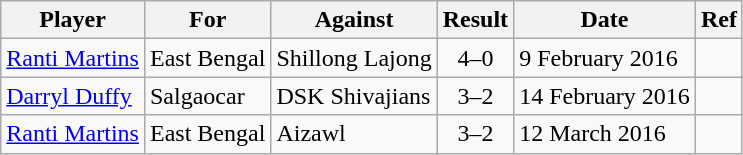<table class="wikitable sortable">
<tr>
<th>Player</th>
<th>For</th>
<th>Against</th>
<th style="text-align:center">Result</th>
<th>Date</th>
<th>Ref</th>
</tr>
<tr>
<td align="left"> <a href='#'>Ranti Martins</a></td>
<td align="left">East Bengal</td>
<td align="left">Shillong Lajong</td>
<td align="center">4–0</td>
<td>9 February 2016</td>
<td></td>
</tr>
<tr>
<td align="left"> <a href='#'>Darryl Duffy</a></td>
<td align="left">Salgaocar</td>
<td align="left">DSK Shivajians</td>
<td align="center">3–2</td>
<td>14 February 2016</td>
<td></td>
</tr>
<tr>
<td align="left"> <a href='#'>Ranti Martins</a></td>
<td align="left">East Bengal</td>
<td align="left">Aizawl</td>
<td align="center">3–2</td>
<td>12 March 2016</td>
<td></td>
</tr>
</table>
